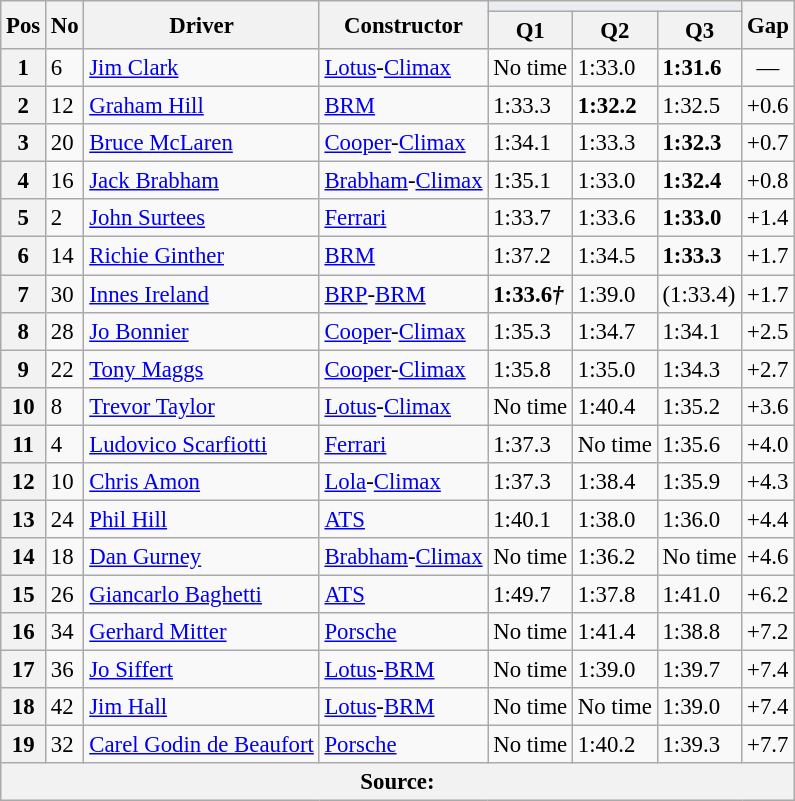<table class="wikitable sortable" style="font-size: 95%;">
<tr>
<th rowspan="2">Pos</th>
<th rowspan="2">No</th>
<th rowspan="2">Driver</th>
<th rowspan="2">Constructor</th>
<th colspan="3" style="background:#eaecf0; text-align:center;"></th>
<th rowspan="2">Gap</th>
</tr>
<tr>
<th>Q1</th>
<th>Q2</th>
<th>Q3</th>
</tr>
<tr>
<th>1</th>
<td>6</td>
<td> <a href='#'>Jim Clark</a></td>
<td><a href='#'>Lotus</a>-<a href='#'>Climax</a></td>
<td>No time</td>
<td>1:33.0</td>
<td><strong>1:31.6</strong></td>
<td align="center">—</td>
</tr>
<tr>
<th>2</th>
<td>12</td>
<td> <a href='#'>Graham Hill</a></td>
<td><a href='#'>BRM</a></td>
<td>1:33.3</td>
<td><strong>1:32.2</strong></td>
<td>1:32.5</td>
<td>+0.6</td>
</tr>
<tr>
<th>3</th>
<td>20</td>
<td> <a href='#'>Bruce McLaren</a></td>
<td><a href='#'>Cooper</a>-<a href='#'>Climax</a></td>
<td>1:34.1</td>
<td>1:33.3</td>
<td><strong>1:32.3</strong></td>
<td>+0.7</td>
</tr>
<tr>
<th>4</th>
<td>16</td>
<td> <a href='#'>Jack Brabham</a></td>
<td><a href='#'>Brabham</a>-<a href='#'>Climax</a></td>
<td>1:35.1</td>
<td>1:33.0</td>
<td><strong>1:32.4</strong></td>
<td>+0.8</td>
</tr>
<tr>
<th>5</th>
<td>2</td>
<td> <a href='#'>John Surtees</a></td>
<td><a href='#'>Ferrari</a></td>
<td>1:33.7</td>
<td>1:33.6</td>
<td><strong>1:33.0</strong></td>
<td>+1.4</td>
</tr>
<tr>
<th>6</th>
<td>14</td>
<td> <a href='#'>Richie Ginther</a></td>
<td><a href='#'>BRM</a></td>
<td>1:37.2</td>
<td>1:34.5</td>
<td><strong>1:33.3</strong></td>
<td>+1.7</td>
</tr>
<tr>
<th>7</th>
<td>30</td>
<td> <a href='#'>Innes Ireland</a></td>
<td><a href='#'>BRP</a>-<a href='#'>BRM</a></td>
<td><strong>1:33.6<em>†<strong><em></td>
<td>1:39.0</td>
<td>(1:33.4)</td>
<td>+1.7</td>
</tr>
<tr>
<th>8</th>
<td>28</td>
<td> <a href='#'>Jo Bonnier</a></td>
<td><a href='#'>Cooper</a>-<a href='#'>Climax</a></td>
<td>1:35.3</td>
<td>1:34.7</td>
<td></strong>1:34.1<strong></td>
<td>+2.5</td>
</tr>
<tr>
<th>9</th>
<td>22</td>
<td> <a href='#'>Tony Maggs</a></td>
<td><a href='#'>Cooper</a>-<a href='#'>Climax</a></td>
<td>1:35.8</td>
<td>1:35.0</td>
<td></strong>1:34.3<strong></td>
<td>+2.7</td>
</tr>
<tr>
<th>10</th>
<td>8</td>
<td> <a href='#'>Trevor Taylor</a></td>
<td><a href='#'>Lotus</a>-<a href='#'>Climax</a></td>
<td>No time</td>
<td>1:40.4</td>
<td></strong>1:35.2<strong></td>
<td>+3.6</td>
</tr>
<tr>
<th>11</th>
<td>4</td>
<td> <a href='#'>Ludovico Scarfiotti</a></td>
<td><a href='#'>Ferrari</a></td>
<td>1:37.3</td>
<td>No time</td>
<td></strong>1:35.6<strong></td>
<td>+4.0</td>
</tr>
<tr>
<th>12</th>
<td>10</td>
<td> <a href='#'>Chris Amon</a></td>
<td><a href='#'>Lola</a>-<a href='#'>Climax</a></td>
<td>1:37.3</td>
<td>1:38.4</td>
<td></strong>1:35.9<strong></td>
<td>+4.3</td>
</tr>
<tr>
<th>13</th>
<td>24</td>
<td> <a href='#'>Phil Hill</a></td>
<td><a href='#'>ATS</a></td>
<td>1:40.1</td>
<td>1:38.0</td>
<td></strong>1:36.0<strong></td>
<td>+4.4</td>
</tr>
<tr>
<th>14</th>
<td>18</td>
<td> <a href='#'>Dan Gurney</a></td>
<td><a href='#'>Brabham</a>-<a href='#'>Climax</a></td>
<td>No time</td>
<td></strong>1:36.2<strong></td>
<td>No time</td>
<td>+4.6</td>
</tr>
<tr>
<th>15</th>
<td>26</td>
<td> <a href='#'>Giancarlo Baghetti</a></td>
<td><a href='#'>ATS</a></td>
<td>1:49.7</td>
<td></strong>1:37.8<strong></td>
<td>1:41.0</td>
<td>+6.2</td>
</tr>
<tr>
<th>16</th>
<td>34</td>
<td> <a href='#'>Gerhard Mitter</a></td>
<td><a href='#'>Porsche</a></td>
<td>No time</td>
<td>1:41.4</td>
<td></strong>1:38.8<strong></td>
<td>+7.2</td>
</tr>
<tr>
<th>17</th>
<td>36</td>
<td> <a href='#'>Jo Siffert</a></td>
<td><a href='#'>Lotus</a>-<a href='#'>BRM</a></td>
<td>No time</td>
<td></strong>1:39.0<strong></td>
<td>1:39.7</td>
<td>+7.4</td>
</tr>
<tr>
<th>18</th>
<td>42</td>
<td> <a href='#'>Jim Hall</a></td>
<td><a href='#'>Lotus</a>-<a href='#'>BRM</a></td>
<td>No time</td>
<td>No time</td>
<td></strong>1:39.0<strong></td>
<td>+7.4</td>
</tr>
<tr>
<th>19</th>
<td>32</td>
<td> <a href='#'>Carel Godin de Beaufort</a></td>
<td><a href='#'>Porsche</a></td>
<td>No time</td>
<td>1:40.2</td>
<td></strong>1:39.3<strong></td>
<td>+7.7</td>
</tr>
<tr>
<th colspan="8">Source:</th>
</tr>
</table>
